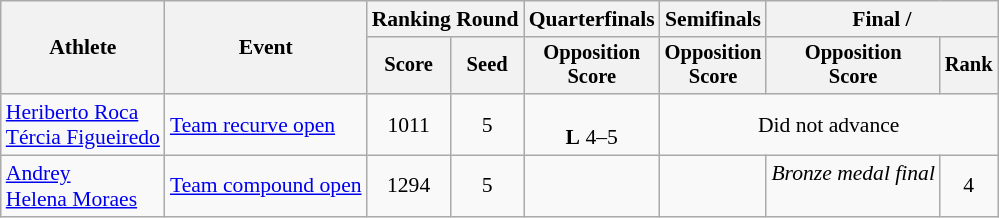<table class=wikitable style=font-size:90%;text-align:center>
<tr>
<th rowspan=2>Athlete</th>
<th rowspan=2>Event</th>
<th colspan=2>Ranking Round</th>
<th>Quarterfinals</th>
<th>Semifinals</th>
<th colspan=2>Final / </th>
</tr>
<tr style=font-size:95%>
<th>Score</th>
<th>Seed</th>
<th>Opposition<br>Score</th>
<th>Opposition<br>Score</th>
<th>Opposition<br>Score</th>
<th>Rank</th>
</tr>
<tr>
<td align=left><a href='#'>Heriberto Roca</a><br><a href='#'>Tércia Figueiredo</a></td>
<td align=left><a href='#'>Team recurve open</a></td>
<td>1011</td>
<td>5</td>
<td><br><strong>L</strong> 4–5</td>
<td colspan=3>Did not advance</td>
</tr>
<tr>
<td align=left><a href='#'>Andrey </a><br><a href='#'>Helena Moraes</a></td>
<td align=left><a href='#'>Team compound open</a></td>
<td>1294</td>
<td>5</td>
<td><br></td>
<td><br></td>
<td><em>Bronze medal final</em><br><br></td>
<td>4</td>
</tr>
</table>
